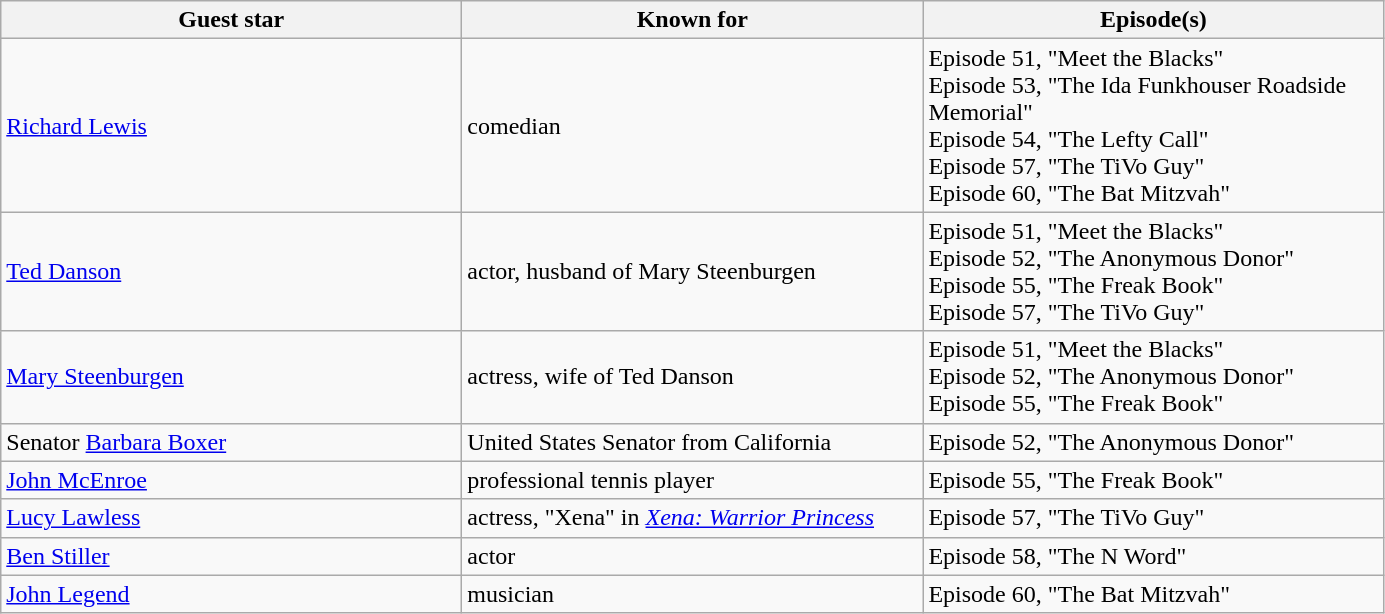<table class="wikitable">
<tr>
<th scope="col" style="width:300px;">Guest star</th>
<th scope="col" style="width:300px;">Known for</th>
<th scope="col" style="width:300px;">Episode(s)</th>
</tr>
<tr>
<td><a href='#'>Richard Lewis</a></td>
<td>comedian</td>
<td>Episode 51, "Meet the Blacks"<br>Episode 53, "The Ida Funkhouser Roadside Memorial"<br>Episode 54, "The Lefty Call"<br>Episode 57, "The TiVo Guy"<br>Episode 60, "The Bat Mitzvah"</td>
</tr>
<tr>
<td><a href='#'>Ted Danson</a></td>
<td>actor, husband of Mary Steenburgen</td>
<td>Episode 51, "Meet the Blacks"<br>Episode 52, "The Anonymous Donor"<br>Episode 55, "The Freak Book"<br>Episode 57, "The TiVo Guy"</td>
</tr>
<tr>
<td><a href='#'>Mary Steenburgen</a></td>
<td>actress, wife of Ted Danson</td>
<td>Episode 51, "Meet the Blacks"<br>Episode 52, "The Anonymous Donor"<br>Episode 55, "The Freak Book"</td>
</tr>
<tr>
<td>Senator <a href='#'>Barbara Boxer</a></td>
<td>United States Senator from California</td>
<td>Episode 52, "The Anonymous Donor"</td>
</tr>
<tr>
<td><a href='#'>John McEnroe</a></td>
<td>professional tennis player</td>
<td>Episode 55, "The Freak Book"</td>
</tr>
<tr>
<td><a href='#'>Lucy Lawless</a></td>
<td>actress, "Xena" in <em><a href='#'>Xena: Warrior Princess</a></em></td>
<td>Episode 57, "The TiVo Guy"</td>
</tr>
<tr>
<td><a href='#'>Ben Stiller</a></td>
<td>actor</td>
<td>Episode 58, "The N Word"</td>
</tr>
<tr>
<td><a href='#'>John Legend</a></td>
<td>musician</td>
<td>Episode 60, "The Bat Mitzvah"</td>
</tr>
</table>
